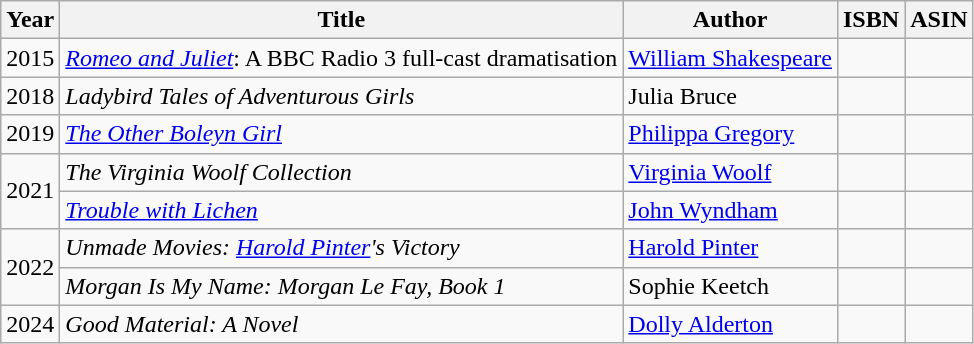<table class="wikitable">
<tr>
<th>Year</th>
<th>Title</th>
<th>Author</th>
<th>ISBN</th>
<th>ASIN</th>
</tr>
<tr>
<td>2015</td>
<td><em><a href='#'>Romeo and Juliet</a></em>: A BBC Radio 3 full-cast dramatisation</td>
<td><a href='#'>William Shakespeare</a></td>
<td></td>
<td></td>
</tr>
<tr>
<td>2018</td>
<td><em>Ladybird Tales of Adventurous Girls</em></td>
<td>Julia Bruce</td>
<td></td>
<td></td>
</tr>
<tr>
<td>2019</td>
<td><em><a href='#'>The Other Boleyn Girl</a></em></td>
<td><a href='#'>Philippa Gregory</a></td>
<td></td>
<td></td>
</tr>
<tr>
<td rowspan="2">2021</td>
<td><em>The Virginia Woolf Collection</em></td>
<td><a href='#'>Virginia Woolf</a></td>
<td></td>
<td></td>
</tr>
<tr>
<td><em><a href='#'>Trouble with Lichen</a></em></td>
<td><a href='#'>John Wyndham</a></td>
<td></td>
<td></td>
</tr>
<tr>
<td rowspan="2">2022</td>
<td><em>Unmade Movies: <a href='#'>Harold Pinter</a>'s Victory</em></td>
<td><a href='#'>Harold Pinter</a></td>
<td></td>
<td></td>
</tr>
<tr>
<td><em>Morgan Is My Name: Morgan Le Fay, Book 1</em></td>
<td>Sophie Keetch</td>
<td></td>
<td></td>
</tr>
<tr>
<td>2024</td>
<td><em>Good Material: A Novel</em></td>
<td><a href='#'>Dolly Alderton</a></td>
<td></td>
<td></td>
</tr>
</table>
